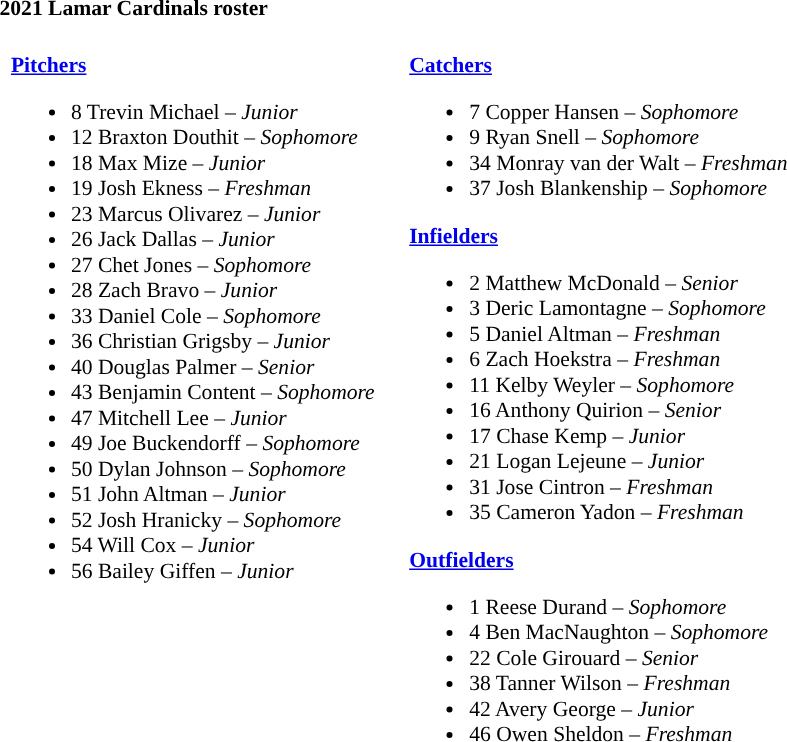<table class="toccolours" style="text-align: left; font-size:90%;">
<tr>
<th colspan="9">2021 Lamar Cardinals roster</th>
</tr>
<tr>
<td width="03"> </td>
<td valign="top"><br><strong><a href='#'>Pitchers</a></strong><ul><li>8 Trevin Michael – <em>Junior</em></li><li>12 Braxton Douthit – <em>Sophomore</em></li><li>18 Max Mize – <em>Junior</em></li><li>19 Josh Ekness – <em>Freshman</em></li><li>23 Marcus Olivarez – <em>Junior</em></li><li>26 Jack Dallas – <em>Junior</em></li><li>27 Chet Jones – <em>Sophomore</em></li><li>28 Zach Bravo – <em>Junior</em></li><li>33 Daniel Cole – <em>Sophomore</em></li><li>36 Christian Grigsby – <em>Junior</em></li><li>40 Douglas Palmer – <em>Senior</em></li><li>43 Benjamin Content – <em>Sophomore</em></li><li>47 Mitchell Lee – <em>Junior</em></li><li>49 Joe Buckendorff – <em>Sophomore</em></li><li>50 Dylan Johnson – <em>Sophomore</em></li><li>51 John Altman – <em>Junior</em></li><li>52 Josh Hranicky – <em>Sophomore</em></li><li>54 Will Cox – <em>Junior</em></li><li>56 Bailey Giffen – <em>Junior</em></li></ul></td>
<td width="15"> </td>
<td valign="top"><br><strong><a href='#'>Catchers</a></strong><ul><li>7 Copper Hansen – <em>Sophomore</em></li><li>9 Ryan Snell – <em>Sophomore</em></li><li>34 Monray van der Walt – <em>Freshman</em></li><li>37 Josh Blankenship – <em>Sophomore</em></li></ul><strong><a href='#'>Infielders</a></strong><ul><li>2 Matthew McDonald – <em>Senior</em></li><li>3 Deric Lamontagne – <em>Sophomore</em></li><li>5 Daniel Altman – <em>Freshman</em></li><li>6 Zach Hoekstra – <em>Freshman</em></li><li>11 Kelby Weyler – <em>Sophomore</em></li><li>16 Anthony Quirion – <em>Senior</em></li><li>17 Chase Kemp – <em>Junior</em></li><li>21 Logan Lejeune – <em>Junior</em></li><li>31 Jose Cintron – <em>Freshman</em></li><li>35 Cameron Yadon – <em>Freshman</em></li></ul><strong><a href='#'>Outfielders</a></strong><ul><li>1 Reese Durand – <em>Sophomore</em></li><li>4 Ben MacNaughton – <em>Sophomore</em></li><li>22 Cole Girouard – <em>Senior</em></li><li>38 Tanner Wilson – <em>Freshman</em></li><li>42 Avery George – <em>Junior</em></li><li>46 Owen Sheldon – <em>Freshman</em></li></ul></td>
</tr>
</table>
